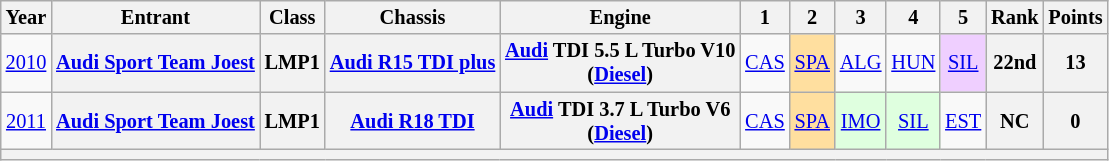<table class="wikitable" style="text-align:center; font-size:85%">
<tr>
<th>Year</th>
<th>Entrant</th>
<th>Class</th>
<th>Chassis</th>
<th>Engine</th>
<th>1</th>
<th>2</th>
<th>3</th>
<th>4</th>
<th>5</th>
<th>Rank</th>
<th>Points</th>
</tr>
<tr>
<td><a href='#'>2010</a></td>
<th nowrap><a href='#'>Audi Sport Team Joest</a></th>
<th>LMP1</th>
<th nowrap><a href='#'>Audi R15 TDI plus</a></th>
<th nowrap><a href='#'>Audi</a> TDI 5.5 L Turbo V10<br>(<a href='#'>Diesel</a>)</th>
<td><a href='#'>CAS</a><br></td>
<td style="background:#FFDF9F;"><a href='#'>SPA</a><br></td>
<td><a href='#'>ALG</a></td>
<td><a href='#'>HUN</a></td>
<td style="background:#EFCFFF;"><a href='#'>SIL</a><br></td>
<th>22nd</th>
<th>13</th>
</tr>
<tr>
<td><a href='#'>2011</a></td>
<th nowrap><a href='#'>Audi Sport Team Joest</a></th>
<th>LMP1</th>
<th nowrap><a href='#'>Audi R18 TDI</a></th>
<th nowrap><a href='#'>Audi</a> TDI 3.7 L Turbo V6<br>(<a href='#'>Diesel</a>)</th>
<td><a href='#'>CAS</a></td>
<td style="background:#FFDF9F;"><a href='#'>SPA</a><br></td>
<td style="background:#DFFFDF;"><a href='#'>IMO</a><br></td>
<td style="background:#DFFFDF;"><a href='#'>SIL</a><br></td>
<td><a href='#'>EST</a></td>
<th>NC</th>
<th>0</th>
</tr>
<tr>
<th colspan="12"></th>
</tr>
</table>
